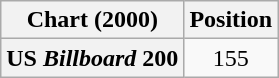<table class="wikitable plainrowheaders" style="text-align:center;">
<tr>
<th>Chart (2000)</th>
<th>Position</th>
</tr>
<tr>
<th scope="row">US <em>Billboard</em> 200</th>
<td>155</td>
</tr>
</table>
